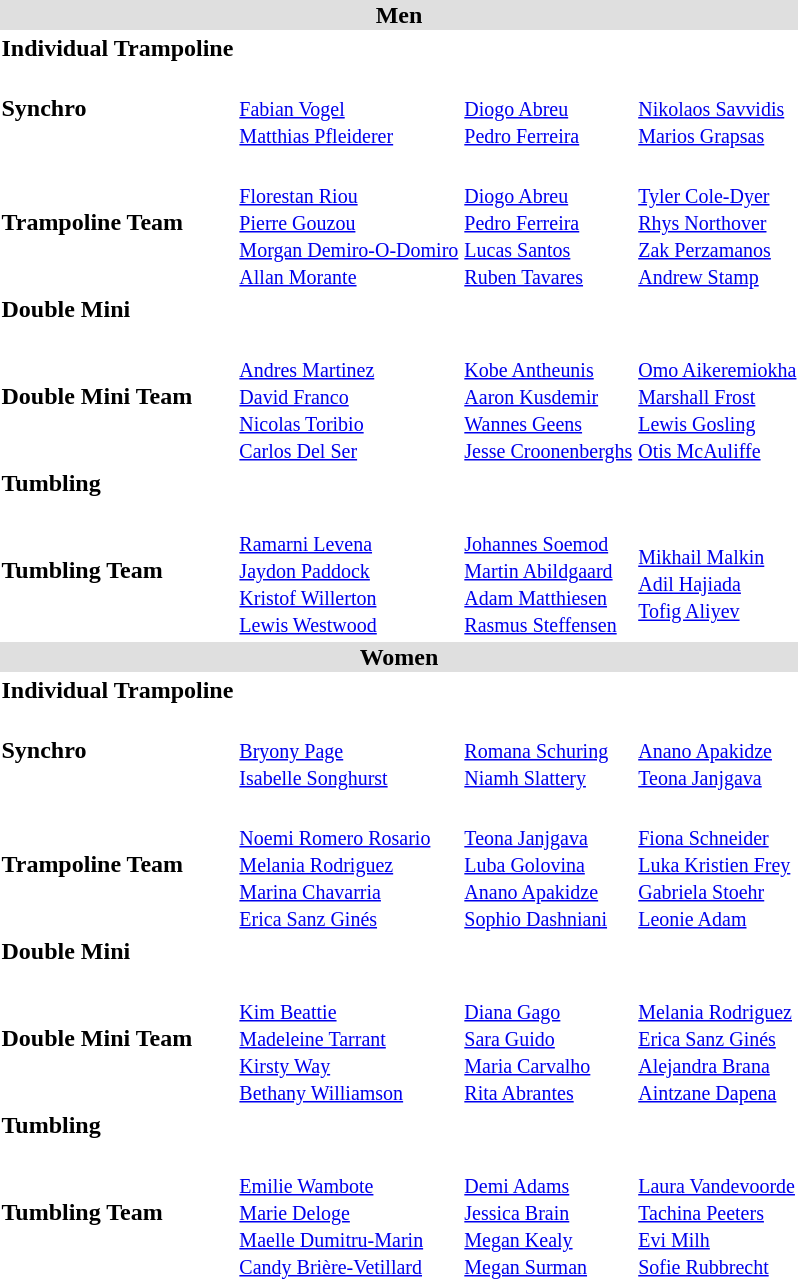<table>
<tr bgcolor="DFDFDF">
<td colspan="4" align="center"><strong>Men</strong></td>
</tr>
<tr>
<th scope=row style="text-align:left">Individual Trampoline</th>
<td></td>
<td></td>
<td></td>
</tr>
<tr>
<th scope=row style="text-align:left">Synchro</th>
<td><br><small><a href='#'>Fabian Vogel</a><br><a href='#'>Matthias Pfleiderer</a></small></td>
<td><br><small><a href='#'>Diogo Abreu</a><br><a href='#'>Pedro Ferreira</a></small></td>
<td><br><small><a href='#'>Nikolaos Savvidis</a><br><a href='#'>Marios Grapsas</a></small></td>
</tr>
<tr>
<th scope=row style="text-align:left">Trampoline Team</th>
<td><br><small><a href='#'>Florestan Riou</a><br><a href='#'>Pierre Gouzou</a><br><a href='#'>Morgan Demiro-O-Domiro</a><br><a href='#'>Allan Morante</a></small></td>
<td><br><small><a href='#'>Diogo Abreu</a><br><a href='#'>Pedro Ferreira</a><br><a href='#'>Lucas Santos</a><br><a href='#'>Ruben Tavares</a></small></td>
<td><br><small><a href='#'>Tyler Cole-Dyer</a><br><a href='#'>Rhys Northover</a><br><a href='#'>Zak Perzamanos</a><br><a href='#'>Andrew Stamp</a></small></td>
</tr>
<tr>
<th scope=row style="text-align:left">Double Mini</th>
<td></td>
<td></td>
<td></td>
</tr>
<tr>
<th scope=row style="text-align:left">Double Mini Team</th>
<td><br><small><a href='#'>Andres Martinez</a><br><a href='#'>David Franco</a><br><a href='#'>Nicolas Toribio</a><br><a href='#'>Carlos Del Ser</a></small></td>
<td><br><small><a href='#'>Kobe Antheunis</a><br><a href='#'>Aaron Kusdemir</a><br><a href='#'>Wannes Geens</a><br><a href='#'>Jesse Croonenberghs</a></small></td>
<td><br><small><a href='#'>Omo Aikeremiokha</a><br><a href='#'>Marshall Frost</a><br><a href='#'>Lewis Gosling</a><br><a href='#'>Otis McAuliffe</a></small></td>
</tr>
<tr>
<th scope=row style="text-align:left">Tumbling</th>
<td></td>
<td></td>
<td></td>
</tr>
<tr>
<th scope=row style="text-align:left">Tumbling Team</th>
<td><br><small><a href='#'>Ramarni Levena</a><br><a href='#'>Jaydon Paddock</a><br><a href='#'>Kristof Willerton</a><br><a href='#'>Lewis Westwood</a></small></td>
<td><br><small><a href='#'>Johannes Soemod</a><br><a href='#'>Martin Abildgaard</a><br><a href='#'>Adam Matthiesen</a><br><a href='#'>Rasmus Steffensen</a></small></td>
<td><br><small><a href='#'>Mikhail Malkin</a><br><a href='#'>Adil Hajiada</a><br><a href='#'>Tofig Aliyev</a></small></td>
</tr>
<tr bgcolor="DFDFDF">
<td colspan="4" align="center"><strong>Women</strong></td>
</tr>
<tr>
<th scope=row style="text-align:left">Individual Trampoline</th>
<td></td>
<td></td>
<td></td>
</tr>
<tr>
<th scope=row style="text-align:left">Synchro</th>
<td><br><small><a href='#'>Bryony Page</a><br><a href='#'>Isabelle Songhurst</a></small></td>
<td><br><small><a href='#'>Romana Schuring</a><br><a href='#'>Niamh Slattery</a></small></td>
<td><br><small><a href='#'>Anano Apakidze</a><br><a href='#'>Teona Janjgava</a></small></td>
</tr>
<tr>
<th scope=row style="text-align:left">Trampoline Team</th>
<td><br><small><a href='#'>Noemi Romero Rosario</a><br><a href='#'>Melania Rodriguez</a><br><a href='#'>Marina Chavarria</a><br><a href='#'>Erica Sanz Ginés</a></small></td>
<td><br><small><a href='#'>Teona Janjgava</a><br><a href='#'>Luba Golovina</a><br><a href='#'>Anano Apakidze</a><br><a href='#'>Sophio Dashniani</a></small></td>
<td><br><small><a href='#'>Fiona Schneider</a><br><a href='#'>Luka Kristien Frey</a><br><a href='#'>Gabriela Stoehr</a><br><a href='#'>Leonie Adam</a></small></td>
</tr>
<tr>
<th scope=row style="text-align:left">Double Mini</th>
<td></td>
<td></td>
<td></td>
</tr>
<tr>
<th scope=row style="text-align:left">Double Mini Team</th>
<td><br><small><a href='#'>Kim Beattie</a><br><a href='#'>Madeleine Tarrant</a><br><a href='#'>Kirsty Way</a><br><a href='#'>Bethany Williamson</a></small></td>
<td><br><small><a href='#'>Diana Gago</a><br><a href='#'>Sara Guido</a><br><a href='#'>Maria Carvalho</a><br><a href='#'>Rita Abrantes</a></small></td>
<td><br><small><a href='#'>Melania Rodriguez</a><br><a href='#'>Erica Sanz Ginés</a><br><a href='#'>Alejandra Brana</a><br><a href='#'>Aintzane Dapena</a></small></td>
</tr>
<tr>
<th scope=row style="text-align:left">Tumbling</th>
<td></td>
<td></td>
<td></td>
</tr>
<tr>
<th scope=row style="text-align:left">Tumbling Team</th>
<td><br><small><a href='#'>Emilie Wambote</a><br><a href='#'>Marie Deloge</a><br><a href='#'>Maelle Dumitru-Marin</a><br><a href='#'>Candy Brière-Vetillard</a></small></td>
<td><br><small><a href='#'>Demi Adams</a><br><a href='#'>Jessica Brain</a><br><a href='#'>Megan Kealy</a><br><a href='#'>Megan Surman</a></small></td>
<td><br><small><a href='#'>Laura Vandevoorde</a><br><a href='#'>Tachina Peeters</a><br><a href='#'>Evi Milh</a><br><a href='#'>Sofie Rubbrecht</a></small></td>
</tr>
</table>
